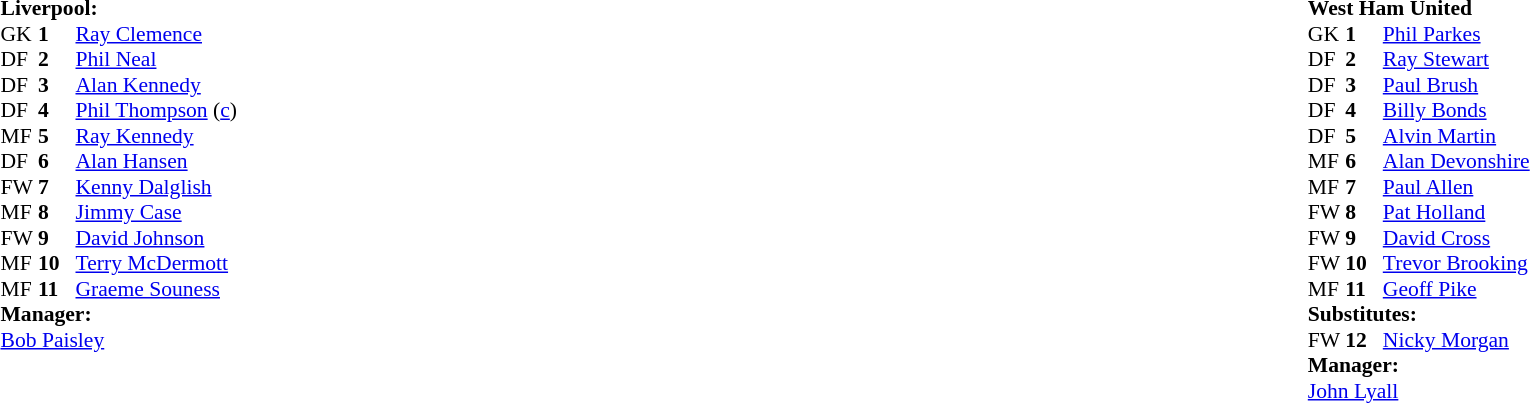<table width="100%">
<tr>
<td valign="top" width="50%"><br><table style="font-size: 90%" cellspacing="0" cellpadding="0">
<tr>
<td colspan="4"><strong>Liverpool:</strong></td>
</tr>
<tr>
<th width="25"></th>
<th width="25"></th>
</tr>
<tr>
<td>GK</td>
<td><strong>1</strong></td>
<td> <a href='#'>Ray Clemence</a></td>
</tr>
<tr>
<td>DF</td>
<td><strong>2</strong></td>
<td> <a href='#'>Phil Neal</a></td>
</tr>
<tr>
<td>DF</td>
<td><strong>3</strong></td>
<td> <a href='#'>Alan Kennedy</a></td>
</tr>
<tr>
<td>DF</td>
<td><strong>4</strong></td>
<td> <a href='#'>Phil Thompson</a> (<a href='#'>c</a>)</td>
</tr>
<tr>
<td>MF</td>
<td><strong>5</strong></td>
<td> <a href='#'>Ray Kennedy</a></td>
</tr>
<tr>
<td>DF</td>
<td><strong>6</strong></td>
<td> <a href='#'>Alan Hansen</a></td>
</tr>
<tr>
<td>FW</td>
<td><strong>7</strong></td>
<td> <a href='#'>Kenny Dalglish</a></td>
</tr>
<tr>
<td>MF</td>
<td><strong>8</strong></td>
<td> <a href='#'>Jimmy Case</a></td>
</tr>
<tr>
<td>FW</td>
<td><strong>9</strong></td>
<td> <a href='#'>David Johnson</a></td>
</tr>
<tr>
<td>MF</td>
<td><strong>10</strong></td>
<td> <a href='#'>Terry McDermott</a></td>
</tr>
<tr>
<td>MF</td>
<td><strong>11</strong></td>
<td> <a href='#'>Graeme Souness</a></td>
</tr>
<tr>
<td colspan="4"><strong>Manager:</strong></td>
</tr>
<tr>
<td colspan="4"> <a href='#'>Bob Paisley</a></td>
</tr>
</table>
</td>
<td valign="top"></td>
<td valign="top" width="50%"><br><table style="font-size: 90%" cellspacing="0" cellpadding="0" align=center>
<tr>
<td colspan="4"><strong>West Ham United</strong></td>
</tr>
<tr>
<th width="25"></th>
<th width="25"></th>
</tr>
<tr>
<td>GK</td>
<td><strong>1</strong></td>
<td> <a href='#'>Phil Parkes</a></td>
</tr>
<tr>
<td>DF</td>
<td><strong>2</strong></td>
<td> <a href='#'>Ray Stewart</a></td>
</tr>
<tr>
<td>DF</td>
<td><strong>3</strong></td>
<td> <a href='#'>Paul Brush</a></td>
</tr>
<tr>
<td>DF</td>
<td><strong>4</strong></td>
<td> <a href='#'>Billy Bonds</a></td>
</tr>
<tr>
<td>DF</td>
<td><strong>5</strong></td>
<td> <a href='#'>Alvin Martin</a></td>
</tr>
<tr>
<td>MF</td>
<td><strong>6</strong></td>
<td> <a href='#'>Alan Devonshire</a></td>
</tr>
<tr>
<td>MF</td>
<td><strong>7</strong></td>
<td> <a href='#'>Paul Allen</a></td>
</tr>
<tr>
<td>FW</td>
<td><strong>8</strong></td>
<td> <a href='#'>Pat Holland</a></td>
</tr>
<tr>
<td>FW</td>
<td><strong>9</strong></td>
<td> <a href='#'>David Cross</a></td>
</tr>
<tr>
<td>FW</td>
<td><strong>10</strong></td>
<td> <a href='#'>Trevor Brooking</a></td>
<td></td>
<td></td>
</tr>
<tr>
<td>MF</td>
<td><strong>11</strong></td>
<td> <a href='#'>Geoff Pike</a></td>
</tr>
<tr>
<td colspan=4><strong>Substitutes:</strong></td>
</tr>
<tr>
<td>FW</td>
<td><strong>12</strong></td>
<td> <a href='#'>Nicky Morgan</a></td>
<td></td>
<td></td>
</tr>
<tr>
<td colspan=4><strong>Manager:</strong></td>
</tr>
<tr>
<td colspan="4"> <a href='#'>John Lyall</a></td>
</tr>
</table>
</td>
</tr>
</table>
